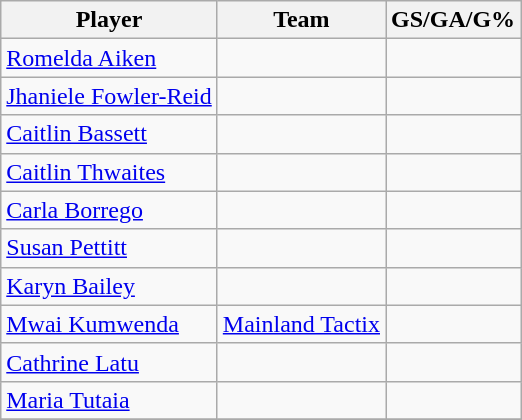<table class="wikitable collapsible">
<tr>
<th>Player</th>
<th>Team</th>
<th>GS/GA/G%</th>
</tr>
<tr>
<td> <a href='#'>Romelda Aiken</a></td>
<td></td>
<td></td>
</tr>
<tr>
<td> <a href='#'>Jhaniele Fowler-Reid</a></td>
<td></td>
<td></td>
</tr>
<tr>
<td> <a href='#'>Caitlin Bassett</a></td>
<td></td>
<td></td>
</tr>
<tr>
<td> <a href='#'>Caitlin Thwaites</a></td>
<td></td>
<td></td>
</tr>
<tr>
<td> <a href='#'>Carla Borrego</a></td>
<td></td>
<td></td>
</tr>
<tr>
<td> <a href='#'>Susan Pettitt</a></td>
<td></td>
<td></td>
</tr>
<tr>
<td> <a href='#'>Karyn Bailey</a></td>
<td></td>
<td></td>
</tr>
<tr>
<td> <a href='#'>Mwai Kumwenda</a></td>
<td><a href='#'>Mainland Tactix</a></td>
<td></td>
</tr>
<tr>
<td> <a href='#'>Cathrine Latu</a></td>
<td></td>
<td></td>
</tr>
<tr>
<td> <a href='#'>Maria Tutaia</a></td>
<td></td>
<td></td>
</tr>
<tr>
</tr>
</table>
